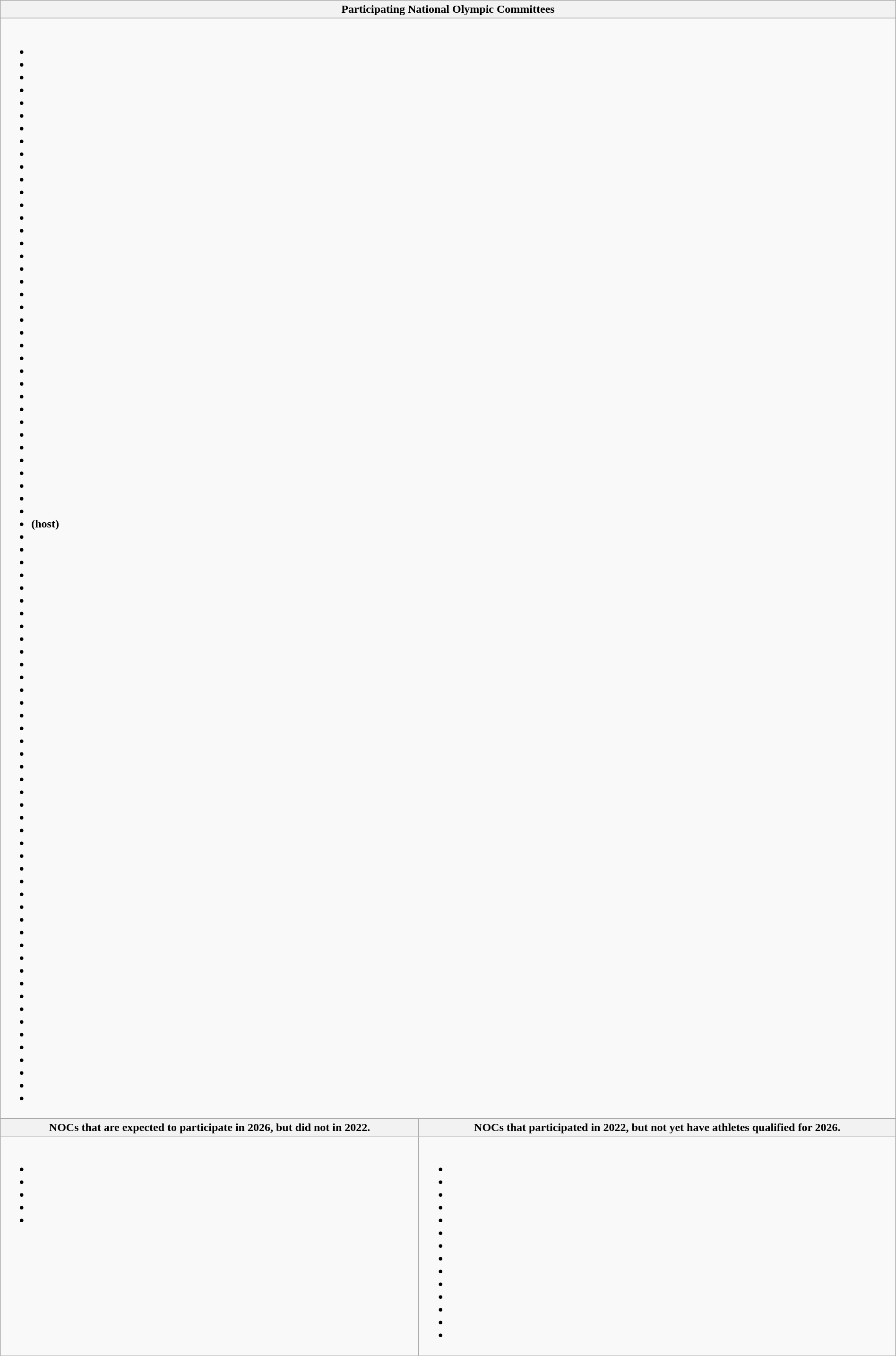<table class="wikitable mw-collapsible" style="width:100%;">
<tr>
<th colspan=2>Participating National Olympic Committees</th>
</tr>
<tr>
<td colspan=2><br><ul><li></li><li></li><li></li><li></li><li></li><li></li><li></li><li></li><li></li><li></li><li></li><li></li><li></li><li></li><li></li><li></li><li></li><li></li><li></li><li></li><li></li><li></li><li></li><li></li><li></li><li></li><li></li><li></li><li></li><li></li><li></li><li></li><li></li><li></li><li></li><li></li><li></li><li> <strong>(host)</strong></li><li></li><li></li><li></li><li></li><li></li><li></li><li></li><li></li><li></li><li></li><li></li><li></li><li></li><li></li><li></li><li></li><li></li><li></li><li></li><li></li><li></li><li></li><li></li><li></li><li></li><li></li><li></li><li></li><li></li><li></li><li></li><li></li><li></li><li></li><li></li><li></li><li></li><li></li><li></li><li></li><li></li><li></li><li></li><li></li><li></li></ul></td>
</tr>
<tr>
<th>NOCs that are expected to participate in 2026, but did not in 2022.</th>
<th>NOCs that participated in 2022, but not yet have athletes qualified for 2026.</th>
</tr>
<tr>
<td valign="top"><br><ul><li></li><li></li><li></li><li></li><li></li></ul></td>
<td valign="top"><br><ul><li></li><li></li><li></li><li></li><li></li><li></li><li></li><li></li><li></li><li></li><li></li><li></li><li></li><li></li></ul></td>
</tr>
</table>
